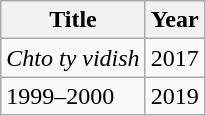<table class="wikitable">
<tr>
<th>Title</th>
<th>Year</th>
</tr>
<tr>
<td><em>Chto ty vidish<strong></td>
<td>2017</td>
</tr>
<tr>
<td></em>1999–2000<em></td>
<td>2019</td>
</tr>
</table>
